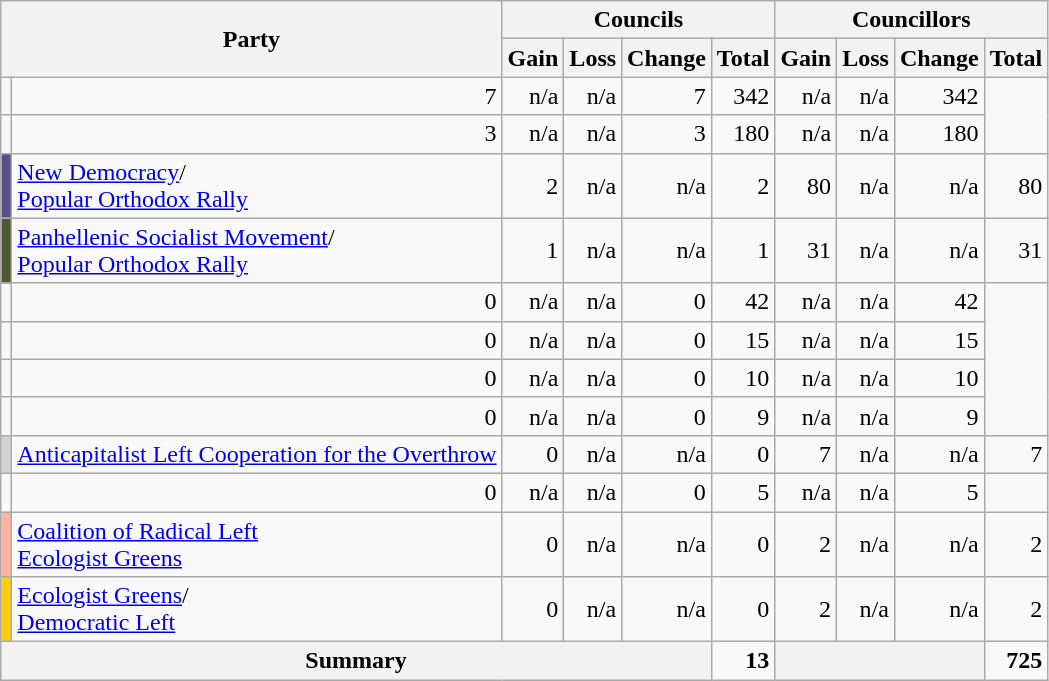<table class="wikitable">
<tr>
<th colspan="2" rowspan="2">Party</th>
<th colspan="4">Councils</th>
<th colspan="4">Councillors</th>
</tr>
<tr>
<th valign="top">Gain</th>
<th valign="top">Loss</th>
<th valign="top">Change</th>
<th style="text-align: right;" valign="top">Total</th>
<th valign="top">Gain</th>
<th valign="top">Loss</th>
<th style="text-align: right;" valign="top">Change</th>
<th style="text-align: right;" valign="top">Total</th>
</tr>
<tr>
<td></td>
<td align="right">7</td>
<td align="right">n/a</td>
<td align="right">n/a</td>
<td align="right">7</td>
<td align="right">342</td>
<td align="right">n/a</td>
<td align="right">n/a</td>
<td align="right">342</td>
</tr>
<tr>
<td></td>
<td align="right">3</td>
<td align="right">n/a</td>
<td align="right">n/a</td>
<td align="right">3</td>
<td align="right">180</td>
<td align="right">n/a</td>
<td align="right">n/a</td>
<td align="right">180</td>
</tr>
<tr>
<td bgcolor="#584e8b"></td>
<td><a href='#'>New Democracy</a>/<br><a href='#'>Popular Orthodox Rally</a></td>
<td align="right">2</td>
<td align="right">n/a</td>
<td align="right">n/a</td>
<td align="right">2</td>
<td align="right">80</td>
<td align="right">n/a</td>
<td align="right">n/a</td>
<td align="right">80</td>
</tr>
<tr>
<td bgcolor="#4f592f"></td>
<td><a href='#'>Panhellenic Socialist Movement</a>/<br><a href='#'>Popular Orthodox Rally</a></td>
<td align="right">1</td>
<td align="right">n/a</td>
<td align="right">n/a</td>
<td align="right">1</td>
<td align="right">31</td>
<td align="right">n/a</td>
<td align="right">n/a</td>
<td align="right">31</td>
</tr>
<tr>
<td></td>
<td align="right">0</td>
<td align="right">n/a</td>
<td align="right">n/a</td>
<td align="right">0</td>
<td align="right">42</td>
<td align="right">n/a</td>
<td align="right">n/a</td>
<td align="right">42</td>
</tr>
<tr>
<td></td>
<td align="right">0</td>
<td align="right">n/a</td>
<td align="right">n/a</td>
<td align="right">0</td>
<td align="right">15</td>
<td align="right">n/a</td>
<td align="right">n/a</td>
<td align="right">15</td>
</tr>
<tr>
<td></td>
<td align="right">0</td>
<td align="right">n/a</td>
<td align="right">n/a</td>
<td align="right">0</td>
<td align="right">10</td>
<td align="right">n/a</td>
<td align="right">n/a</td>
<td align="right">10</td>
</tr>
<tr>
<td></td>
<td align="right">0</td>
<td align="right">n/a</td>
<td align="right">n/a</td>
<td align="right">0</td>
<td align="right">9</td>
<td align="right">n/a</td>
<td align="right">n/a</td>
<td align="right">9</td>
</tr>
<tr>
<td bgcolor="#d3d3d3"></td>
<td><a href='#'>Anticapitalist Left Cooperation for the Overthrow</a></td>
<td align="right">0</td>
<td align="right">n/a</td>
<td align="right">n/a</td>
<td align="right">0</td>
<td align="right">7</td>
<td align="right">n/a</td>
<td align="right">n/a</td>
<td align="right">7</td>
</tr>
<tr>
<td></td>
<td align="right">0</td>
<td align="right">n/a</td>
<td align="right">n/a</td>
<td align="right">0</td>
<td align="right">5</td>
<td align="right">n/a</td>
<td align="right">n/a</td>
<td align="right">5</td>
</tr>
<tr>
<td bgcolor="#ffb4a1"></td>
<td><a href='#'>Coalition of Radical Left</a><br><a href='#'>Ecologist Greens</a></td>
<td align="right">0</td>
<td align="right">n/a</td>
<td align="right">n/a</td>
<td align="right">0</td>
<td align="right">2</td>
<td align="right">n/a</td>
<td align="right">n/a</td>
<td align="right">2</td>
</tr>
<tr>
<td bgcolor="#fbcd0e"></td>
<td><a href='#'>Ecologist Greens</a>/<br><a href='#'>Democratic Left</a></td>
<td align="right">0</td>
<td align="right">n/a</td>
<td align="right">n/a</td>
<td align="right">0</td>
<td align="right">2</td>
<td align="right">n/a</td>
<td align="right">n/a</td>
<td align="right">2</td>
</tr>
<tr>
<th colspan="5">Summary</th>
<td align="right"><strong>13</strong></td>
<th colspan="3"></th>
<td align="right"><strong>725</strong></td>
</tr>
</table>
